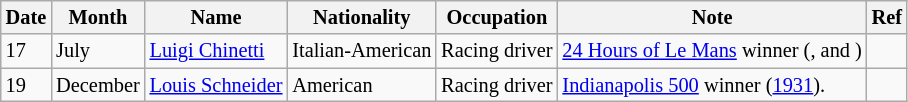<table class="wikitable" style="font-size:85%;">
<tr>
<th>Date</th>
<th>Month</th>
<th>Name</th>
<th>Nationality</th>
<th>Occupation</th>
<th>Note</th>
<th>Ref</th>
</tr>
<tr>
<td>17</td>
<td>July</td>
<td><a href='#'>Luigi Chinetti</a></td>
<td>Italian-American</td>
<td>Racing driver</td>
<td><a href='#'>24 Hours of Le Mans</a> winner (,  and )</td>
<td></td>
</tr>
<tr>
<td>19</td>
<td>December</td>
<td><a href='#'>Louis Schneider</a></td>
<td>American</td>
<td>Racing driver</td>
<td><a href='#'>Indianapolis 500</a> winner (<a href='#'>1931</a>).</td>
<td></td>
</tr>
</table>
